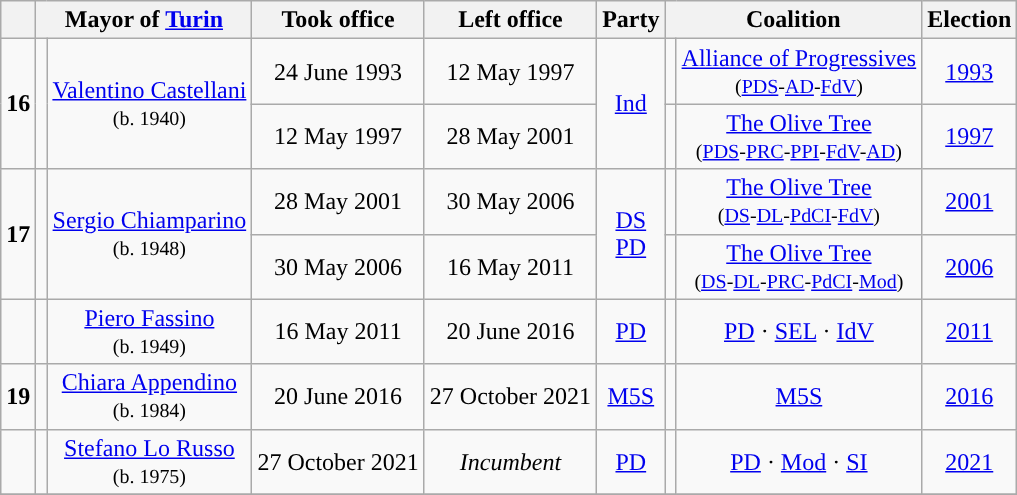<table class="wikitable" style="text-align: center;">
<tr>
<th><br></th>
<th colspan="2">Mayor of <a href='#'>Turin</a></th>
<th>Took office</th>
<th>Left office</th>
<th>Party</th>
<th colspan="2">Coalition</th>
<th>Election</th>
</tr>
<tr>
<td rowspan="2" style="background: "><strong>16</strong></td>
<td rowspan="2"></td>
<td rowspan="2"><a href='#'>Valentino Castellani</a><br><small>(b. 1940)</small></td>
<td>24 June 1993</td>
<td>12 May 1997</td>
<td rowspan="2"><a href='#'>Ind</a></td>
<td style="background: "></td>
<td><a href='#'>Alliance of Progressives</a><br><small>(<a href='#'>PDS</a>-<a href='#'>AD</a>-<a href='#'>FdV</a>)</small></td>
<td><a href='#'>1993</a></td>
</tr>
<tr>
<td>12 May 1997</td>
<td>28 May 2001</td>
<td style="background: "></td>
<td><a href='#'>The Olive Tree</a><br><small>(<a href='#'>PDS</a>-<a href='#'>PRC</a>-<a href='#'>PPI</a>-<a href='#'>FdV</a>-<a href='#'>AD</a>)</small></td>
<td><a href='#'>1997</a></td>
</tr>
<tr>
<td rowspan="2" style="background: "><strong>17</strong></td>
<td rowspan="2"></td>
<td rowspan="2"><a href='#'>Sergio Chiamparino</a><br><small>(b. 1948)</small></td>
<td>28 May 2001</td>
<td>30 May 2006</td>
<td rowspan="2"><a href='#'>DS</a><br><a href='#'>PD</a></td>
<td style="background: "></td>
<td><a href='#'>The Olive Tree</a><br><small>(<a href='#'>DS</a>-<a href='#'>DL</a>-<a href='#'>PdCI</a>-<a href='#'>FdV</a>)</small></td>
<td><a href='#'>2001</a></td>
</tr>
<tr>
<td>30 May 2006</td>
<td>16 May 2011</td>
<td style="background: "></td>
<td><a href='#'>The Olive Tree</a><br><small>(<a href='#'>DS</a>-<a href='#'>DL</a>-<a href='#'>PRC</a>-<a href='#'>PdCI</a>-<a href='#'>Mod</a>)</small></td>
<td><a href='#'>2006</a></td>
</tr>
<tr>
<td style="background: "><strong></strong></td>
<td></td>
<td><a href='#'>Piero Fassino</a><br><small>(b. 1949)</small></td>
<td>16 May 2011</td>
<td>20 June 2016</td>
<td><a href='#'>PD</a></td>
<td style="background: "></td>
<td><a href='#'>PD</a> · <a href='#'>SEL</a> · <a href='#'>IdV</a></td>
<td><a href='#'>2011</a></td>
</tr>
<tr>
<td style="background: "><strong>19</strong></td>
<td></td>
<td><a href='#'>Chiara Appendino</a><br><small>(b. 1984)</small></td>
<td>20 June 2016</td>
<td>27 October 2021</td>
<td><a href='#'>M5S</a></td>
<td style="background: "></td>
<td><a href='#'>M5S</a></td>
<td><a href='#'>2016</a></td>
</tr>
<tr>
<td style="background: "><strong></strong></td>
<td></td>
<td><a href='#'>Stefano Lo Russo</a><br><small>(b. 1975)</small></td>
<td>27 October 2021</td>
<td><em>Incumbent</em></td>
<td><a href='#'>PD</a></td>
<td style="background: "></td>
<td><a href='#'>PD</a> · <a href='#'>Mod</a> · <a href='#'>SI</a></td>
<td><a href='#'>2021</a></td>
</tr>
<tr>
</tr>
</table>
